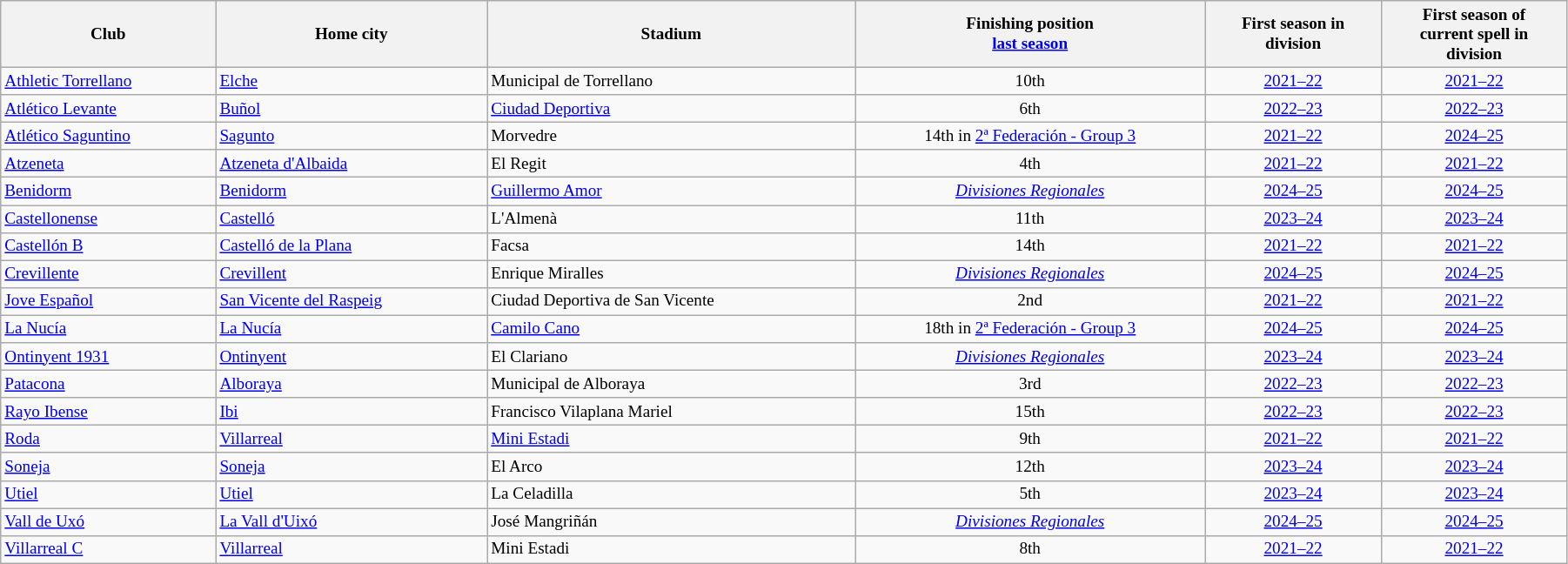<table class="wikitable sortable" width=95% style="font-size:80%">
<tr>
<th>Club</th>
<th>Home city</th>
<th>Stadium</th>
<th>Finishing position<br><a href='#'>last season</a></th>
<th>First season in<br>division</th>
<th>First season of<br>current spell in<br> division</th>
</tr>
<tr>
<td style="text-align:left;"><a href='#'>Athletic Torrellano</a></td>
<td><a href='#'>Elche</a></td>
<td>Municipal de Torrellano</td>
<td align=center>10th</td>
<td align=center><a href='#'>2021–22</a></td>
<td align=center><a href='#'>2021–22</a></td>
</tr>
<tr>
<td style="text-align:left;"><a href='#'>Atlético Levante</a></td>
<td><a href='#'>Buñol</a></td>
<td><a href='#'>Ciudad Deportiva</a></td>
<td align=center>6th</td>
<td align=center><a href='#'>2022–23</a></td>
<td align=center><a href='#'>2022–23</a></td>
</tr>
<tr>
<td style="text-align:left;"><a href='#'>Atlético Saguntino</a></td>
<td><a href='#'>Sagunto</a></td>
<td>Morvedre</td>
<td align=center>14th in <a href='#'>2ª Federación - Group 3</a></td>
<td align=center><a href='#'>2021–22</a></td>
<td align=center><a href='#'>2024–25</a></td>
</tr>
<tr>
<td style="text-align:left;"><a href='#'>Atzeneta</a></td>
<td><a href='#'>Atzeneta d'Albaida</a></td>
<td>El Regit</td>
<td align=center>4th</td>
<td align=center><a href='#'>2021–22</a></td>
<td align=center><a href='#'>2021–22</a></td>
</tr>
<tr>
<td style="text-align:left;"><a href='#'>Benidorm</a></td>
<td><a href='#'>Benidorm</a></td>
<td><a href='#'>Guillermo Amor</a></td>
<td align=center><em><a href='#'>Divisiones Regionales</a></em></td>
<td align=center><a href='#'>2024–25</a></td>
<td align=center><a href='#'>2024–25</a></td>
</tr>
<tr>
<td style="text-align:left;"><a href='#'>Castellonense</a></td>
<td><a href='#'>Castelló</a></td>
<td>L'Almenà</td>
<td align=center>11th</td>
<td align=center><a href='#'>2023–24</a></td>
<td align=center><a href='#'>2023–24</a></td>
</tr>
<tr>
<td style="text-align:left;"><a href='#'>Castellón B</a></td>
<td><a href='#'>Castelló de la Plana</a></td>
<td>Facsa</td>
<td align=center>14th</td>
<td align=center><a href='#'>2021–22</a></td>
<td align=center><a href='#'>2021–22</a></td>
</tr>
<tr>
<td style="text-align:left;"><a href='#'>Crevillente</a></td>
<td><a href='#'>Crevillent</a></td>
<td>Enrique Miralles</td>
<td align=center><em><a href='#'>Divisiones Regionales</a></em></td>
<td align=center><a href='#'>2024–25</a></td>
<td align=center><a href='#'>2024–25</a></td>
</tr>
<tr>
<td style="text-align:left;"><a href='#'>Jove Español</a></td>
<td><a href='#'>San Vicente del Raspeig</a></td>
<td>Ciudad Deportiva de San Vicente</td>
<td align=center>2nd</td>
<td align=center><a href='#'>2021–22</a></td>
<td align=center><a href='#'>2021–22</a></td>
</tr>
<tr>
<td style="text-align:left;"><a href='#'>La Nucía</a></td>
<td><a href='#'>La Nucía</a></td>
<td><a href='#'>Camilo Cano</a></td>
<td align=center>18th in <a href='#'>2ª Federación - Group 3</a></td>
<td align=center><a href='#'>2024–25</a></td>
<td align=center><a href='#'>2024–25</a></td>
</tr>
<tr>
<td style="text-align:left;"><a href='#'>Ontinyent 1931</a></td>
<td><a href='#'>Ontinyent</a></td>
<td>El Clariano</td>
<td align=center><em><a href='#'>Divisiones Regionales</a></em></td>
<td align=center><a href='#'>2023–24</a></td>
<td align=center><a href='#'>2023–24</a></td>
</tr>
<tr>
<td style="text-align:left;"><a href='#'>Patacona</a></td>
<td><a href='#'>Alboraya</a></td>
<td>Municipal de Alboraya</td>
<td align=center>3rd</td>
<td align=center><a href='#'>2022–23</a></td>
<td align=center><a href='#'>2022–23</a></td>
</tr>
<tr>
<td style="text-align:left;"><a href='#'>Rayo Ibense</a></td>
<td><a href='#'>Ibi</a></td>
<td>Francisco Vilaplana Mariel</td>
<td align=center>15th</td>
<td align=center><a href='#'>2022–23</a></td>
<td align=center><a href='#'>2022–23</a></td>
</tr>
<tr>
<td style="text-align:left;"><a href='#'>Roda</a></td>
<td><a href='#'>Villarreal</a></td>
<td><a href='#'>Mini Estadi</a></td>
<td align=center>9th</td>
<td align=center><a href='#'>2021–22</a></td>
<td align=center><a href='#'>2021–22</a></td>
</tr>
<tr>
<td style="text-align:left;"><a href='#'>Soneja</a></td>
<td><a href='#'>Soneja</a></td>
<td>El Arco</td>
<td align=center>12th</td>
<td align=center><a href='#'>2023–24</a></td>
<td align=center><a href='#'>2023–24</a></td>
</tr>
<tr>
<td style="text-align:left;"><a href='#'>Utiel</a></td>
<td><a href='#'>Utiel</a></td>
<td>La Celadilla</td>
<td align=center>5th</td>
<td align=center><a href='#'>2023–24</a></td>
<td align=center><a href='#'>2023–24</a></td>
</tr>
<tr>
<td style="text-align:left;"><a href='#'>Vall de Uxó</a></td>
<td><a href='#'>La Vall d'Uixó</a></td>
<td>José Mangriñán</td>
<td align=center><em><a href='#'>Divisiones Regionales</a></em></td>
<td align=center><a href='#'>2024–25</a></td>
<td align=center><a href='#'>2024–25</a></td>
</tr>
<tr>
<td style="text-align:left;"><a href='#'>Villarreal C</a></td>
<td><a href='#'>Villarreal</a></td>
<td>Mini Estadi</td>
<td align=center>8th</td>
<td align=center><a href='#'>2021–22</a></td>
<td align=center><a href='#'>2021–22</a></td>
</tr>
</table>
